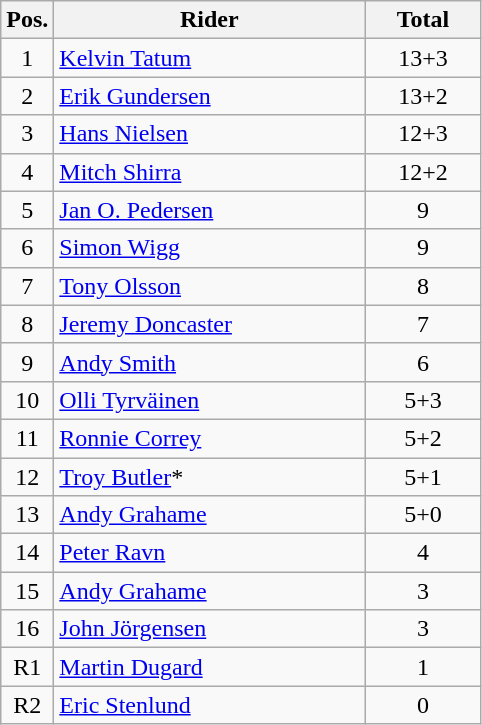<table class=wikitable>
<tr>
<th width=25px>Pos.</th>
<th width=200px>Rider</th>
<th width=70px>Total</th>
</tr>
<tr align=center >
<td>1</td>
<td align=left> <a href='#'>Kelvin Tatum</a></td>
<td>13+3</td>
</tr>
<tr align=center >
<td>2</td>
<td align=left> <a href='#'>Erik Gundersen</a></td>
<td>13+2</td>
</tr>
<tr align=center >
<td>3</td>
<td align=left> <a href='#'>Hans Nielsen</a></td>
<td>12+3</td>
</tr>
<tr align=center >
<td>4</td>
<td align=left> <a href='#'>Mitch Shirra</a></td>
<td>12+2</td>
</tr>
<tr align=center >
<td>5</td>
<td align=left> <a href='#'>Jan O. Pedersen</a></td>
<td>9</td>
</tr>
<tr align=center >
<td>6</td>
<td align=left> <a href='#'>Simon Wigg</a></td>
<td>9</td>
</tr>
<tr align=center >
<td>7</td>
<td align=left> <a href='#'>Tony Olsson</a></td>
<td>8</td>
</tr>
<tr align=center >
<td>8</td>
<td align=left> <a href='#'>Jeremy Doncaster</a></td>
<td>7</td>
</tr>
<tr align=center >
<td>9</td>
<td align=left> <a href='#'>Andy Smith</a></td>
<td>6</td>
</tr>
<tr align=center >
<td>10</td>
<td align=left> <a href='#'>Olli Tyrväinen</a></td>
<td>5+3</td>
</tr>
<tr align=center >
<td>11</td>
<td align=left> <a href='#'>Ronnie Correy</a></td>
<td>5+2</td>
</tr>
<tr align=center >
<td>12</td>
<td align=left> <a href='#'>Troy Butler</a>*</td>
<td>5+1</td>
</tr>
<tr align=center>
<td>13</td>
<td align=left> <a href='#'>Andy Grahame</a></td>
<td>5+0</td>
</tr>
<tr align=center>
<td>14</td>
<td align=left> <a href='#'>Peter Ravn</a></td>
<td>4</td>
</tr>
<tr align=center>
<td>15</td>
<td align=left> <a href='#'>Andy Grahame</a></td>
<td>3</td>
</tr>
<tr align=center>
<td>16</td>
<td align=left> <a href='#'>John Jörgensen</a></td>
<td>3</td>
</tr>
<tr align=center>
<td>R1</td>
<td align=left> <a href='#'>Martin Dugard</a></td>
<td>1</td>
</tr>
<tr align=center>
<td>R2</td>
<td align=left> <a href='#'>Eric Stenlund</a></td>
<td>0</td>
</tr>
</table>
